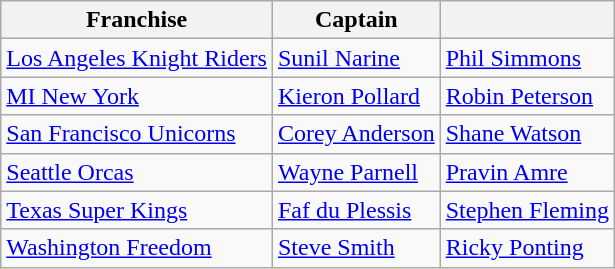<table class="wikitable">
<tr>
<th scope="col">Franchise</th>
<th scope="col">Captain</th>
<th scope="col"></th>
</tr>
<tr>
<td scope="row"><a href='#'>Los Angeles Knight Riders</a></td>
<td><a href='#'>Sunil Narine</a></td>
<td><a href='#'>Phil Simmons</a></td>
</tr>
<tr>
<td scope="row"><a href='#'>MI New York</a></td>
<td><a href='#'>Kieron Pollard</a></td>
<td><a href='#'>Robin Peterson</a></td>
</tr>
<tr>
<td scope="row"><a href='#'>San Francisco Unicorns</a></td>
<td><a href='#'>Corey Anderson</a></td>
<td><a href='#'>Shane Watson</a></td>
</tr>
<tr>
<td scope="row"><a href='#'>Seattle Orcas</a></td>
<td><a href='#'>Wayne Parnell</a></td>
<td><a href='#'>Pravin Amre</a></td>
</tr>
<tr>
<td scope="row"><a href='#'>Texas Super Kings</a></td>
<td><a href='#'>Faf du Plessis</a></td>
<td><a href='#'>Stephen Fleming</a></td>
</tr>
<tr>
<td scope="row"><a href='#'>Washington Freedom</a></td>
<td><a href='#'>Steve Smith</a></td>
<td><a href='#'>Ricky Ponting</a></td>
</tr>
</table>
